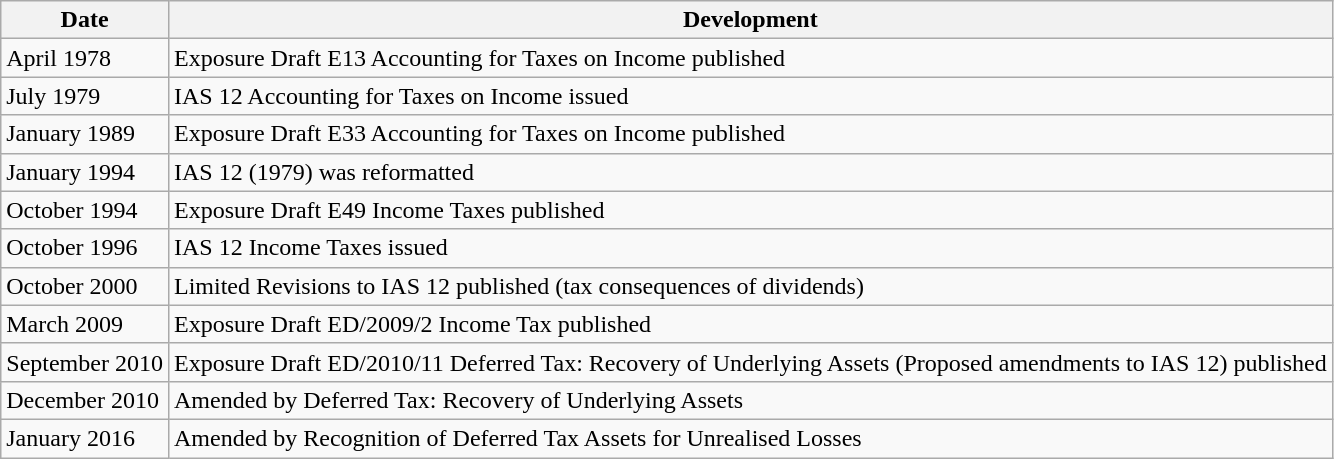<table class="wikitable">
<tr>
<th>Date</th>
<th>Development</th>
</tr>
<tr>
<td>April 1978</td>
<td>Exposure Draft E13 Accounting for Taxes on Income published</td>
</tr>
<tr>
<td>July 1979</td>
<td>IAS 12 Accounting for Taxes on Income issued</td>
</tr>
<tr>
<td>January 1989</td>
<td>Exposure Draft E33 Accounting for Taxes on Income published</td>
</tr>
<tr>
<td>January 1994</td>
<td>IAS 12 (1979) was reformatted</td>
</tr>
<tr>
<td>October 1994</td>
<td>Exposure Draft E49 Income Taxes published</td>
</tr>
<tr>
<td>October 1996</td>
<td>IAS 12 Income Taxes issued</td>
</tr>
<tr>
<td>October 2000</td>
<td>Limited Revisions to IAS 12 published (tax consequences of dividends)</td>
</tr>
<tr>
<td>March 2009</td>
<td>Exposure Draft ED/2009/2 Income Tax published</td>
</tr>
<tr>
<td>September 2010</td>
<td>Exposure Draft ED/2010/11 Deferred Tax: Recovery of Underlying Assets (Proposed amendments to IAS 12) published</td>
</tr>
<tr>
<td>December 2010</td>
<td>Amended by Deferred Tax: Recovery of Underlying Assets</td>
</tr>
<tr>
<td>January 2016</td>
<td>Amended by Recognition of Deferred Tax Assets for Unrealised Losses</td>
</tr>
</table>
